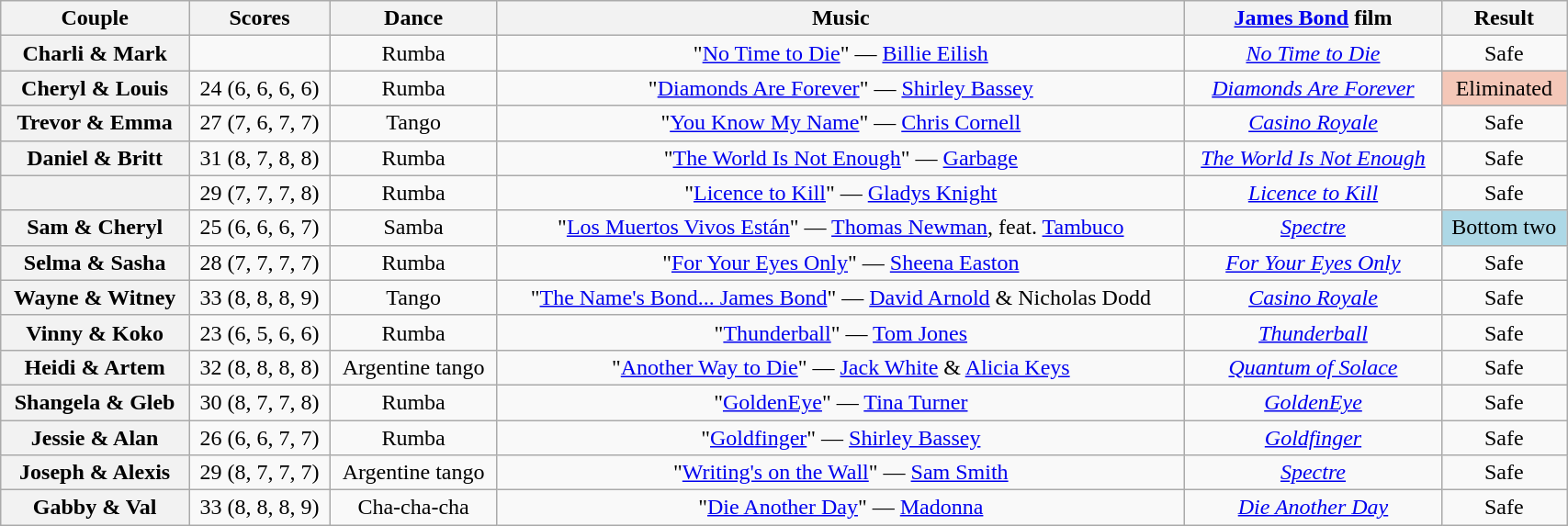<table class="wikitable sortable" style="text-align:center; width: 90%">
<tr>
<th scope="col">Couple</th>
<th scope="col">Scores</th>
<th scope="col" class="unsortable">Dance</th>
<th class="unsortable" scope="col">Music</th>
<th class="unsortable" scope="col"><a href='#'>James Bond</a> film</th>
<th class="unsortable" scope="col">Result</th>
</tr>
<tr>
<th scope="row">Charli & Mark</th>
<td></td>
<td>Rumba</td>
<td>"<a href='#'>No Time to Die</a>" — <a href='#'>Billie Eilish</a></td>
<td><em><a href='#'>No Time to Die</a></em></td>
<td>Safe</td>
</tr>
<tr>
<th scope="row">Cheryl & Louis</th>
<td>24 (6, 6, 6, 6)</td>
<td>Rumba</td>
<td>"<a href='#'>Diamonds Are Forever</a>" — <a href='#'>Shirley Bassey</a></td>
<td><em><a href='#'>Diamonds Are Forever</a></em></td>
<td bgcolor= f4c7b8>Eliminated</td>
</tr>
<tr>
<th scope="row">Trevor & Emma</th>
<td>27 (7, 6, 7, 7)</td>
<td>Tango</td>
<td>"<a href='#'>You Know My Name</a>" — <a href='#'>Chris Cornell</a></td>
<td><em><a href='#'>Casino Royale</a></em></td>
<td>Safe</td>
</tr>
<tr>
<th scope="row">Daniel & Britt</th>
<td>31 (8, 7, 8, 8)</td>
<td>Rumba</td>
<td>"<a href='#'>The World Is Not Enough</a>" — <a href='#'>Garbage</a></td>
<td><em><a href='#'>The World Is Not Enough</a></em></td>
<td>Safe</td>
</tr>
<tr>
<th scope="row"></th>
<td>29 (7, 7, 7, 8)</td>
<td>Rumba</td>
<td>"<a href='#'>Licence to Kill</a>" — <a href='#'>Gladys Knight</a></td>
<td><em><a href='#'>Licence to Kill</a></em></td>
<td>Safe</td>
</tr>
<tr>
<th scope="row">Sam & Cheryl</th>
<td>25 (6, 6, 6, 7)</td>
<td>Samba</td>
<td>"<a href='#'>Los Muertos Vivos Están</a>" — <a href='#'>Thomas Newman</a>, feat. <a href='#'>Tambuco</a></td>
<td><em><a href='#'>Spectre</a></em></td>
<td bgcolor=lightblue>Bottom two</td>
</tr>
<tr>
<th scope="row">Selma & Sasha</th>
<td>28 (7, 7, 7, 7)</td>
<td>Rumba</td>
<td>"<a href='#'>For Your Eyes Only</a>" — <a href='#'>Sheena Easton</a></td>
<td><em><a href='#'>For Your Eyes Only</a></em></td>
<td>Safe</td>
</tr>
<tr>
<th scope="row">Wayne & Witney</th>
<td>33 (8, 8, 8, 9)</td>
<td>Tango</td>
<td>"<a href='#'>The Name's Bond... James Bond</a>" — <a href='#'>David Arnold</a> & Nicholas Dodd</td>
<td><em><a href='#'>Casino Royale</a></em></td>
<td>Safe</td>
</tr>
<tr>
<th scope="row">Vinny & Koko</th>
<td>23 (6, 5, 6, 6)</td>
<td>Rumba</td>
<td>"<a href='#'>Thunderball</a>" — <a href='#'>Tom Jones</a></td>
<td><em><a href='#'>Thunderball</a></em></td>
<td>Safe</td>
</tr>
<tr>
<th scope="row">Heidi & Artem</th>
<td>32 (8, 8, 8, 8)</td>
<td>Argentine tango</td>
<td>"<a href='#'>Another Way to Die</a>" — <a href='#'>Jack White</a> & <a href='#'>Alicia Keys</a></td>
<td><em><a href='#'>Quantum of Solace</a></em></td>
<td>Safe</td>
</tr>
<tr>
<th scope="row">Shangela & Gleb</th>
<td>30 (8, 7, 7, 8)</td>
<td>Rumba</td>
<td>"<a href='#'>GoldenEye</a>" — <a href='#'>Tina Turner</a></td>
<td><em><a href='#'>GoldenEye</a></em></td>
<td>Safe</td>
</tr>
<tr>
<th scope="row">Jessie & Alan</th>
<td>26 (6, 6, 7, 7)</td>
<td>Rumba</td>
<td>"<a href='#'>Goldfinger</a>" — <a href='#'>Shirley Bassey</a></td>
<td><em><a href='#'>Goldfinger</a></em></td>
<td>Safe</td>
</tr>
<tr>
<th scope="row">Joseph & Alexis</th>
<td>29 (8, 7, 7, 7)</td>
<td>Argentine tango</td>
<td>"<a href='#'>Writing's on the Wall</a>" — <a href='#'>Sam Smith</a></td>
<td><em><a href='#'>Spectre</a></em></td>
<td>Safe</td>
</tr>
<tr>
<th scope="row">Gabby & Val</th>
<td>33 (8, 8, 8, 9)</td>
<td>Cha-cha-cha</td>
<td>"<a href='#'>Die Another Day</a>" — <a href='#'>Madonna</a></td>
<td><em><a href='#'>Die Another Day</a></em></td>
<td>Safe</td>
</tr>
</table>
